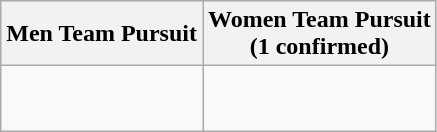<table class="wikitable">
<tr>
<th>Men Team Pursuit</th>
<th>Women Team Pursuit<br>(1 confirmed)</th>
</tr>
<tr>
<td valign="top"><br><s></s><br></td>
<td valign="top"><strong></strong> <br> <br></td>
</tr>
</table>
